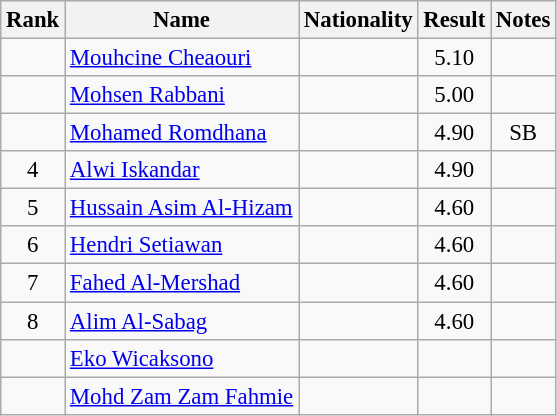<table class="wikitable sortable" style="text-align:center;font-size:95%">
<tr>
<th>Rank</th>
<th>Name</th>
<th>Nationality</th>
<th>Result</th>
<th>Notes</th>
</tr>
<tr>
<td></td>
<td align=left><a href='#'>Mouhcine Cheaouri</a></td>
<td align=left></td>
<td>5.10</td>
<td></td>
</tr>
<tr>
<td></td>
<td align=left><a href='#'>Mohsen Rabbani</a></td>
<td align=left></td>
<td>5.00</td>
<td></td>
</tr>
<tr>
<td></td>
<td align=left><a href='#'>Mohamed Romdhana</a></td>
<td align=left></td>
<td>4.90</td>
<td>SB</td>
</tr>
<tr>
<td>4</td>
<td align=left><a href='#'>Alwi Iskandar</a></td>
<td align=left></td>
<td>4.90</td>
<td></td>
</tr>
<tr>
<td>5</td>
<td align=left><a href='#'>Hussain Asim Al-Hizam</a></td>
<td align=left></td>
<td>4.60</td>
<td></td>
</tr>
<tr>
<td>6</td>
<td align=left><a href='#'>Hendri Setiawan</a></td>
<td align=left></td>
<td>4.60</td>
<td></td>
</tr>
<tr>
<td>7</td>
<td align=left><a href='#'>Fahed Al-Mershad</a></td>
<td align=left></td>
<td>4.60</td>
<td></td>
</tr>
<tr>
<td>8</td>
<td align=left><a href='#'>Alim Al-Sabag</a></td>
<td align=left></td>
<td>4.60</td>
<td></td>
</tr>
<tr>
<td></td>
<td align=left><a href='#'>Eko Wicaksono</a></td>
<td align=left></td>
<td></td>
<td></td>
</tr>
<tr>
<td></td>
<td align=left><a href='#'>Mohd Zam Zam Fahmie</a></td>
<td align=left></td>
<td></td>
<td></td>
</tr>
</table>
